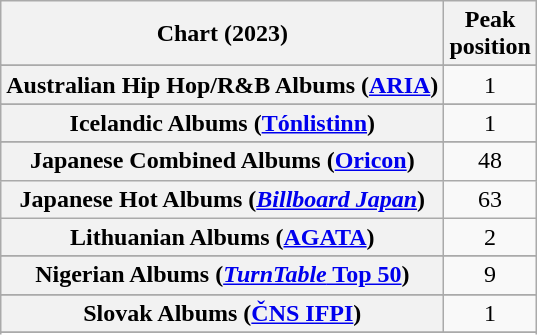<table class="wikitable sortable plainrowheaders" style="text-align:center">
<tr>
<th scope="col">Chart (2023)</th>
<th scope="col">Peak<br>position</th>
</tr>
<tr>
</tr>
<tr>
<th scope="row">Australian Hip Hop/R&B Albums (<a href='#'>ARIA</a>)</th>
<td>1</td>
</tr>
<tr>
</tr>
<tr>
</tr>
<tr>
</tr>
<tr>
</tr>
<tr>
</tr>
<tr>
</tr>
<tr>
</tr>
<tr>
</tr>
<tr>
</tr>
<tr>
</tr>
<tr>
</tr>
<tr>
<th scope="row">Icelandic Albums (<a href='#'>Tónlistinn</a>)</th>
<td>1</td>
</tr>
<tr>
</tr>
<tr>
</tr>
<tr>
<th scope="row">Japanese Combined Albums (<a href='#'>Oricon</a>)</th>
<td>48</td>
</tr>
<tr>
<th scope="row">Japanese Hot Albums (<em><a href='#'>Billboard Japan</a></em>)</th>
<td>63</td>
</tr>
<tr>
<th scope="row">Lithuanian Albums (<a href='#'>AGATA</a>)</th>
<td>2</td>
</tr>
<tr>
</tr>
<tr>
<th scope="row">Nigerian Albums (<a href='#'><em>TurnTable</em> Top 50</a>)</th>
<td>9</td>
</tr>
<tr>
</tr>
<tr>
</tr>
<tr>
</tr>
<tr>
</tr>
<tr>
<th scope="row">Slovak Albums (<a href='#'>ČNS IFPI</a>)</th>
<td>1</td>
</tr>
<tr>
</tr>
<tr>
</tr>
<tr>
</tr>
<tr>
</tr>
<tr>
</tr>
<tr>
</tr>
<tr>
</tr>
</table>
